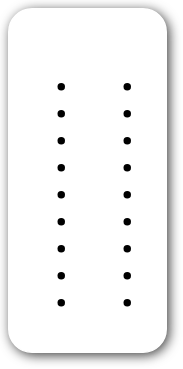<table style=" border-radius:1em; box-shadow: 0.1em 0.1em 0.5em rgba(0,0,0,0.75); background-color: white; border: 1px solid white; padding: 5px;">
<tr style="vertical-align:top;">
<td><br><ul><li></li><li></li><li></li><li></li><li></li><li></li><li></li><li></li><li></li></ul></td>
<td valign="top"><br><ul><li></li><li></li><li></li><li></li><li></li><li></li><li></li><li></li><li></li></ul></td>
<td></td>
</tr>
</table>
